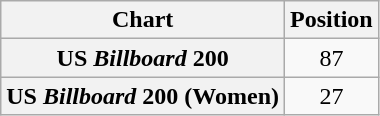<table class="wikitable plainrowheaders" style="text-align:center">
<tr>
<th scope="col">Chart</th>
<th scope="col">Position</th>
</tr>
<tr>
<th scope="row">US <em>Billboard</em> 200</th>
<td>87</td>
</tr>
<tr>
<th scope="row">US <em>Billboard</em> 200 (Women)</th>
<td>27</td>
</tr>
</table>
